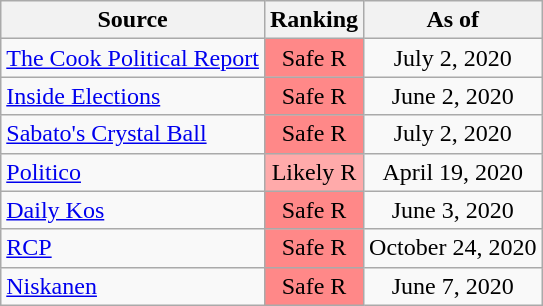<table class="wikitable" style="text-align:center">
<tr>
<th>Source</th>
<th>Ranking</th>
<th>As of</th>
</tr>
<tr>
<td align=left><a href='#'>The Cook Political Report</a></td>
<td style="background:#f88" data-sort-value=4>Safe R</td>
<td>July 2, 2020</td>
</tr>
<tr>
<td align=left><a href='#'>Inside Elections</a></td>
<td style="background:#f88" data-sort-value=4>Safe R</td>
<td>June 2, 2020</td>
</tr>
<tr>
<td align=left><a href='#'>Sabato's Crystal Ball</a></td>
<td style="background:#f88" data-sort-value=4>Safe R</td>
<td>July 2, 2020</td>
</tr>
<tr>
<td align="left"><a href='#'>Politico</a></td>
<td style="background:#faa" data-sort-value=3>Likely R</td>
<td>April 19, 2020</td>
</tr>
<tr>
<td align="left"><a href='#'>Daily Kos</a></td>
<td style="background:#f88" data-sort-value=4>Safe R</td>
<td>June 3, 2020</td>
</tr>
<tr>
<td align="left"><a href='#'>RCP</a></td>
<td style="background:#f88" data-sort-value=4>Safe R</td>
<td>October 24, 2020</td>
</tr>
<tr>
<td align="left"><a href='#'>Niskanen</a></td>
<td style="background:#f88" data-sort-value=4>Safe R</td>
<td>June 7, 2020</td>
</tr>
</table>
